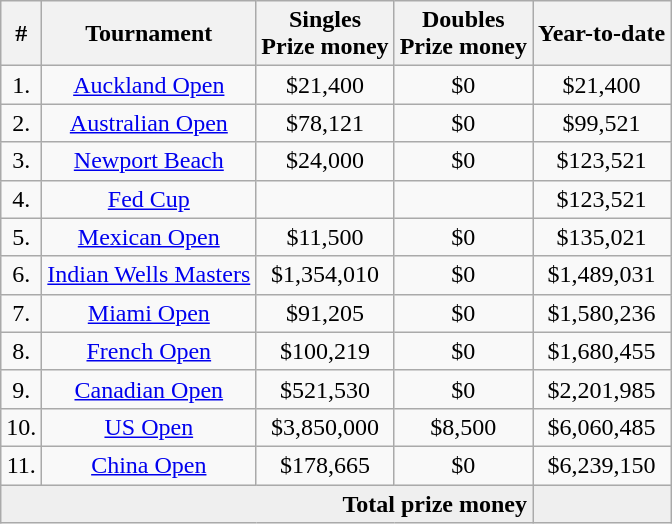<table class="wikitable sortable" style=text-align:center>
<tr>
<th>#</th>
<th>Tournament</th>
<th>Singles<br>Prize money</th>
<th>Doubles<br>Prize money</th>
<th>Year-to-date</th>
</tr>
<tr>
<td>1.</td>
<td><a href='#'>Auckland Open</a></td>
<td>$21,400</td>
<td>$0</td>
<td>$21,400</td>
</tr>
<tr>
<td>2.</td>
<td><a href='#'>Australian Open</a></td>
<td>$78,121</td>
<td>$0</td>
<td>$99,521</td>
</tr>
<tr>
<td>3.</td>
<td><a href='#'>Newport Beach</a></td>
<td>$24,000</td>
<td>$0</td>
<td>$123,521</td>
</tr>
<tr>
<td>4.</td>
<td><a href='#'>Fed Cup</a></td>
<td></td>
<td></td>
<td>$123,521</td>
</tr>
<tr>
<td>5.</td>
<td><a href='#'>Mexican Open</a></td>
<td>$11,500</td>
<td>$0</td>
<td>$135,021</td>
</tr>
<tr>
<td>6.</td>
<td><a href='#'>Indian Wells Masters</a></td>
<td>$1,354,010</td>
<td>$0</td>
<td>$1,489,031</td>
</tr>
<tr>
<td>7.</td>
<td><a href='#'>Miami Open</a></td>
<td>$91,205</td>
<td>$0</td>
<td>$1,580,236</td>
</tr>
<tr>
<td>8.</td>
<td><a href='#'>French Open</a></td>
<td>$100,219</td>
<td>$0</td>
<td>$1,680,455</td>
</tr>
<tr>
<td>9.</td>
<td><a href='#'>Canadian Open</a></td>
<td>$521,530</td>
<td>$0</td>
<td>$2,201,985</td>
</tr>
<tr>
<td>10.</td>
<td><a href='#'>US Open</a></td>
<td>$3,850,000</td>
<td>$8,500</td>
<td>$6,060,485</td>
</tr>
<tr>
<td>11.</td>
<td><a href='#'>China Open</a></td>
<td>$178,665</td>
<td>$0</td>
<td>$6,239,150</td>
</tr>
<tr style="background:#efefef">
<td colspan=4 align=right><strong>Total prize money</strong></td>
<td><strong></strong></td>
</tr>
</table>
